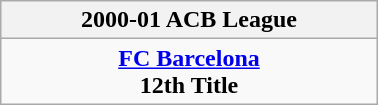<table class="wikitable" style="margin: 0 auto; width: 20%;">
<tr>
<th>2000-01 ACB League</th>
</tr>
<tr>
<td align=center><strong><a href='#'>FC Barcelona</a></strong><br><strong>12th Title</strong></td>
</tr>
</table>
